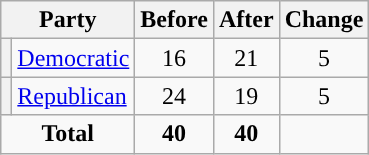<table class="wikitable" style="text-align:center;">
<tr>
<th colspan="2">Party</th>
<th>Before</th>
<th>After</th>
<th>Change</th>
</tr>
<tr>
<th style="background-color:"></th>
<td style="text-align:left;"><a href='#'>Democratic</a></td>
<td>16</td>
<td>21</td>
<td> 5</td>
</tr>
<tr>
<th style="background-color:"></th>
<td style="text-align:left;"><a href='#'>Republican</a></td>
<td>24</td>
<td>19</td>
<td> 5</td>
</tr>
<tr>
<td colspan="2"><strong>Total</strong></td>
<td><strong>40</strong></td>
<td><strong>40</strong></td>
</tr>
</table>
